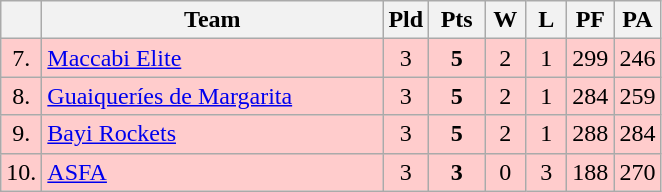<table class=wikitable style="text-align:center">
<tr>
<th width=15></th>
<th width=220>Team</th>
<th width=20>Pld</th>
<th width=30>Pts</th>
<th width=20>W</th>
<th width=20>L</th>
<th width=20>PF</th>
<th width=20>PA</th>
</tr>
<tr style="background: #ffcccc;">
<td>7.</td>
<td align=left> <a href='#'>Maccabi Elite</a></td>
<td>3</td>
<td><strong>5</strong></td>
<td>2</td>
<td>1</td>
<td>299</td>
<td>246</td>
</tr>
<tr style="background: #ffcccc;">
<td>8.</td>
<td align=left> <a href='#'>Guaiqueríes de Margarita</a></td>
<td>3</td>
<td><strong>5</strong></td>
<td>2</td>
<td>1</td>
<td>284</td>
<td>259</td>
</tr>
<tr style="background: #ffcccc;">
<td>9.</td>
<td align=left> <a href='#'>Bayi Rockets</a></td>
<td>3</td>
<td><strong>5</strong></td>
<td>2</td>
<td>1</td>
<td>288</td>
<td>284</td>
</tr>
<tr style="background:#ffcccc;">
<td>10.</td>
<td align=left> <a href='#'>ASFA</a></td>
<td>3</td>
<td><strong>3</strong></td>
<td>0</td>
<td>3</td>
<td>188</td>
<td>270</td>
</tr>
</table>
